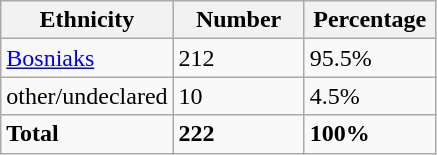<table class="wikitable">
<tr>
<th width="100px">Ethnicity</th>
<th width="80px">Number</th>
<th width="80px">Percentage</th>
</tr>
<tr>
<td><a href='#'>Bosniaks</a></td>
<td>212</td>
<td>95.5%</td>
</tr>
<tr>
<td>other/undeclared</td>
<td>10</td>
<td>4.5%</td>
</tr>
<tr>
<td><strong>Total</strong></td>
<td><strong>222</strong></td>
<td><strong>100%</strong></td>
</tr>
</table>
